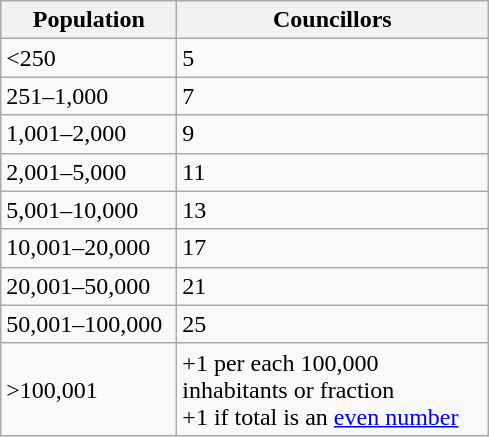<table class="wikitable" style="text-align:left;">
<tr>
<th width="110">Population</th>
<th width="200">Councillors</th>
</tr>
<tr>
<td><250</td>
<td>5</td>
</tr>
<tr>
<td>251–1,000</td>
<td>7</td>
</tr>
<tr>
<td>1,001–2,000</td>
<td>9</td>
</tr>
<tr>
<td>2,001–5,000</td>
<td>11</td>
</tr>
<tr>
<td>5,001–10,000</td>
<td>13</td>
</tr>
<tr>
<td>10,001–20,000</td>
<td>17</td>
</tr>
<tr>
<td>20,001–50,000</td>
<td>21</td>
</tr>
<tr>
<td>50,001–100,000</td>
<td>25</td>
</tr>
<tr>
<td>>100,001</td>
<td>+1 per each 100,000 inhabitants or fraction<br>+1 if total is an <a href='#'>even number</a></td>
</tr>
</table>
